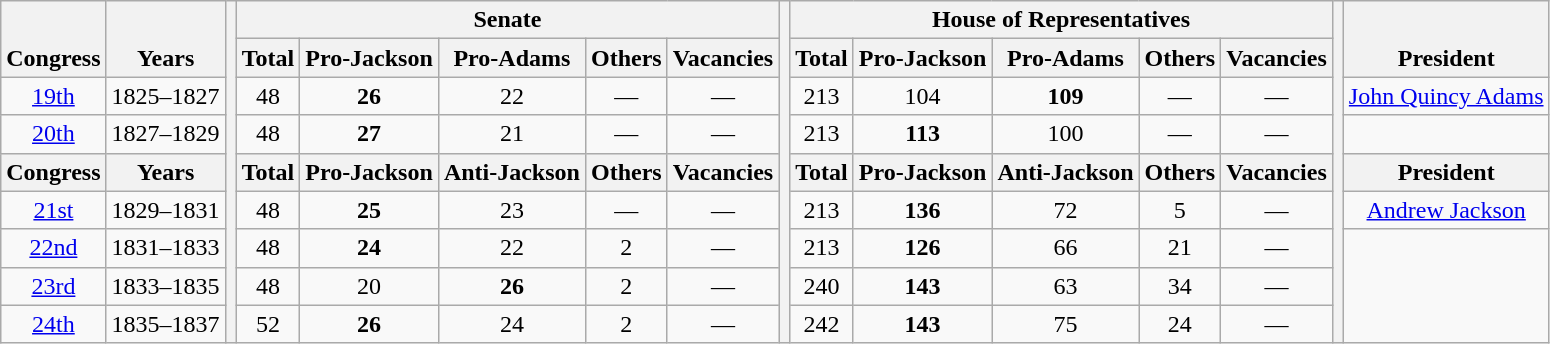<table class=wikitable style="text-align:center">
<tr valign=bottom>
<th rowspan=2>Congress</th>
<th rowspan=2>Years</th>
<th rowspan=11></th>
<th colspan=5>Senate</th>
<th rowspan=11></th>
<th colspan=5>House of Representatives</th>
<th rowspan=11></th>
<th rowspan=2>President</th>
</tr>
<tr valign=bottom>
<th>Total</th>
<th>Pro-Jackson</th>
<th>Pro-Adams</th>
<th>Others</th>
<th>Vacancies</th>
<th>Total</th>
<th>Pro-Jackson</th>
<th>Pro-Adams</th>
<th>Others</th>
<th>Vacancies</th>
</tr>
<tr>
<td><a href='#'>19th</a></td>
<td>1825–1827</td>
<td>48</td>
<td><strong>26</strong></td>
<td>22</td>
<td>—</td>
<td>—</td>
<td>213</td>
<td>104</td>
<td><strong>109</strong></td>
<td>—</td>
<td>—</td>
<td><a href='#'>John Quincy Adams</a></td>
</tr>
<tr>
<td><a href='#'>20th</a></td>
<td>1827–1829</td>
<td>48</td>
<td><strong>27</strong></td>
<td>21</td>
<td>—</td>
<td>—</td>
<td>213</td>
<td><strong>113</strong></td>
<td>100</td>
<td>—</td>
<td>—</td>
</tr>
<tr valign=bottom>
<th>Congress</th>
<th>Years</th>
<th>Total</th>
<th>Pro-Jackson</th>
<th>Anti-Jackson</th>
<th>Others</th>
<th>Vacancies</th>
<th>Total</th>
<th>Pro-Jackson</th>
<th>Anti-Jackson</th>
<th>Others</th>
<th>Vacancies</th>
<th>President</th>
</tr>
<tr>
<td><a href='#'>21st</a></td>
<td>1829–1831</td>
<td>48</td>
<td><strong>25</strong></td>
<td>23</td>
<td>—</td>
<td>—</td>
<td>213</td>
<td><strong>136</strong></td>
<td>72</td>
<td>5</td>
<td>—</td>
<td><a href='#'>Andrew Jackson</a></td>
</tr>
<tr>
<td><a href='#'>22nd</a></td>
<td>1831–1833</td>
<td>48</td>
<td><strong>24</strong></td>
<td>22</td>
<td>2</td>
<td>—</td>
<td>213</td>
<td><strong>126</strong></td>
<td>66</td>
<td>21</td>
<td>—</td>
</tr>
<tr>
<td><a href='#'>23rd</a></td>
<td>1833–1835</td>
<td>48</td>
<td>20</td>
<td><strong>26</strong></td>
<td>2</td>
<td>—</td>
<td>240</td>
<td><strong>143</strong></td>
<td>63</td>
<td>34</td>
<td>—</td>
</tr>
<tr>
<td><a href='#'>24th</a></td>
<td>1835–1837</td>
<td>52</td>
<td><strong>26</strong></td>
<td>24</td>
<td>2</td>
<td>—</td>
<td>242</td>
<td><strong>143</strong></td>
<td>75</td>
<td>24</td>
<td>—</td>
</tr>
</table>
